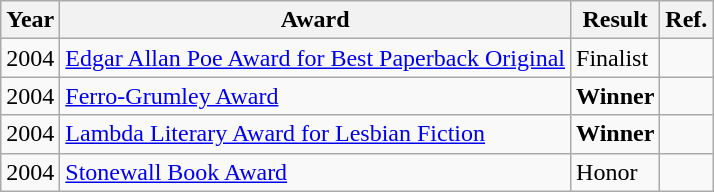<table class="wikitable">
<tr>
<th>Year</th>
<th>Award</th>
<th>Result</th>
<th>Ref.</th>
</tr>
<tr>
<td>2004</td>
<td><a href='#'>Edgar Allan Poe Award for Best Paperback Original</a></td>
<td>Finalist</td>
<td></td>
</tr>
<tr>
<td>2004</td>
<td><a href='#'>Ferro-Grumley Award</a></td>
<td><strong>Winner</strong></td>
<td></td>
</tr>
<tr>
<td>2004</td>
<td><a href='#'>Lambda Literary Award for Lesbian Fiction</a></td>
<td><strong>Winner</strong></td>
<td></td>
</tr>
<tr>
<td>2004</td>
<td><a href='#'>Stonewall Book Award</a></td>
<td>Honor</td>
<td></td>
</tr>
</table>
